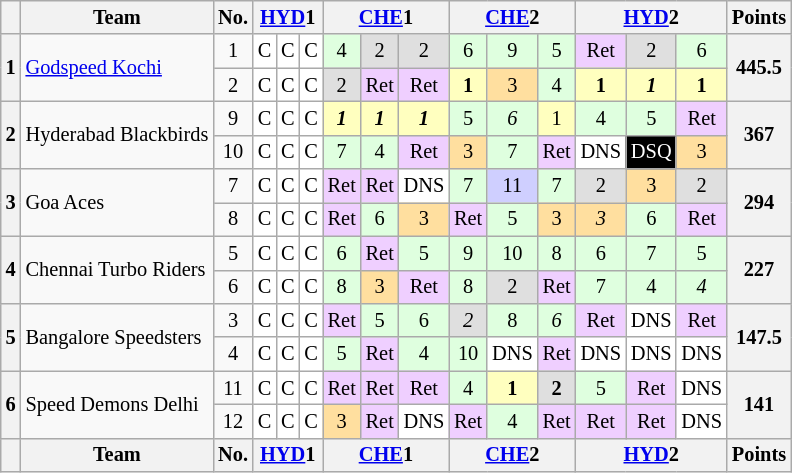<table class="wikitable" style="font-size: 85%; text-align: center;">
<tr>
<th valign="middle"></th>
<th valign="middle">Team</th>
<th valign="middle">No.</th>
<th colspan="3"><a href='#'>HYD</a>1<br></th>
<th colspan="3"><a href='#'>CHE</a>1<br></th>
<th colspan="3"><a href='#'>CHE</a>2<br></th>
<th colspan="3"><a href='#'>HYD</a>2<br></th>
<th valign="middle">Points</th>
</tr>
<tr>
<th rowspan="2">1</th>
<td align="left" rowspan="2"><a href='#'>Godspeed Kochi</a></td>
<td>1</td>
<td style="background:#ffffff;">C</td>
<td style="background:#ffffff;">C</td>
<td style="background:#ffffff;">C</td>
<td style="background:#dfffdf;">4</td>
<td style="background:#dfdfdf;">2</td>
<td style="background:#dfdfdf;">2</td>
<td style="background:#dfffdf;">6</td>
<td style="background:#dfffdf;">9</td>
<td style="background:#dfffdf;">5</td>
<td style="background:#efcfff;">Ret</td>
<td style="background:#dfdfdf;">2</td>
<td style="background:#dfffdf;">6</td>
<th rowspan="2">445.5</th>
</tr>
<tr>
<td>2</td>
<td style="background:#ffffff;">C</td>
<td style="background:#ffffff;">C</td>
<td style="background:#ffffff;">C</td>
<td style="background:#dfdfdf;">2</td>
<td style="background:#efcfff;">Ret</td>
<td style="background:#efcfff;">Ret</td>
<td style="background:#ffffbf;"><strong>1</strong></td>
<td style="background:#ffdf9f;">3</td>
<td style="background:#dfffdf;">4</td>
<td style="background:#ffffbf;"><strong>1</strong></td>
<td style="background:#ffffbf;"><strong><em>1</em></strong></td>
<td style="background:#ffffbf;"><strong>1</strong></td>
</tr>
<tr>
<th rowspan="2">2</th>
<td align="left" rowspan="2">Hyderabad Blackbirds</td>
<td>9</td>
<td style="background:#ffffff;">C</td>
<td style="background:#ffffff;">C</td>
<td style="background:#ffffff;">C</td>
<td style="background:#ffffbf;"><strong><em>1</em></strong></td>
<td style="background:#ffffbf;"><strong><em>1</em></strong></td>
<td style="background:#ffffbf;"><strong><em>1</em></strong></td>
<td style="background:#dfffdf;">5</td>
<td style="background:#dfffdf;"><em>6</em></td>
<td style="background:#ffffbf;">1</td>
<td style="background:#dfffdf;">4</td>
<td style="background:#dfffdf;">5</td>
<td style="background:#efcfff;">Ret</td>
<th rowspan="2">367</th>
</tr>
<tr>
<td>10</td>
<td style="background:#ffffff;">C</td>
<td style="background:#ffffff;">C</td>
<td style="background:#ffffff;">C</td>
<td style="background:#dfffdf;">7</td>
<td style="background:#dfffdf;">4</td>
<td style="background:#efcfff;">Ret</td>
<td style="background:#ffdf9f;">3</td>
<td style="background:#dfffdf;">7</td>
<td style="background:#efcfff;">Ret</td>
<td style="background:#ffffff;">DNS</td>
<td style="background:#000000;color:white">DSQ</td>
<td style="background:#ffdf9f;">3</td>
</tr>
<tr>
<th rowspan="2">3</th>
<td align="left" rowspan="2">Goa Aces</td>
<td>7</td>
<td style="background:#ffffff;">C</td>
<td style="background:#ffffff;">C</td>
<td style="background:#ffffff;">C</td>
<td style="background:#efcfff;">Ret</td>
<td style="background:#efcfff;">Ret</td>
<td style="background:#ffffff;">DNS</td>
<td style="background:#dfffdf;">7</td>
<td style="background:#cfcfff;">11</td>
<td style="background:#dfffdf;">7</td>
<td style="background:#dfdfdf;">2</td>
<td style="background:#ffdf9f;">3</td>
<td style="background:#dfdfdf;">2</td>
<th rowspan="2">294</th>
</tr>
<tr>
<td>8</td>
<td style="background:#ffffff;">C</td>
<td style="background:#ffffff;">C</td>
<td style="background:#ffffff;">C</td>
<td style="background:#efcfff;">Ret</td>
<td style="background:#dfffdf;">6</td>
<td style="background:#ffdf9f;">3</td>
<td style="background:#efcfff;">Ret</td>
<td style="background:#dfffdf;">5</td>
<td style="background:#ffdf9f;">3</td>
<td style="background:#ffdf9f;"><em>3</em></td>
<td style="background:#dfffdf;">6</td>
<td style="background:#efcfff;">Ret</td>
</tr>
<tr>
<th rowspan="2">4</th>
<td align="left" rowspan="2">Chennai Turbo Riders</td>
<td>5</td>
<td style="background:#ffffff;">C</td>
<td style="background:#ffffff;">C</td>
<td style="background:#ffffff;">C</td>
<td style="background:#dfffdf;">6</td>
<td style="background:#efcfff;">Ret</td>
<td style="background:#dfffdf;">5</td>
<td style="background:#dfffdf;">9</td>
<td style="background:#dfffdf;">10</td>
<td style="background:#dfffdf;">8</td>
<td style="background:#dfffdf;">6</td>
<td style="background:#dfffdf;">7</td>
<td style="background:#dfffdf;">5</td>
<th rowspan="2">227</th>
</tr>
<tr>
<td>6</td>
<td style="background:#ffffff;">C</td>
<td style="background:#ffffff;">C</td>
<td style="background:#ffffff;">C</td>
<td style="background:#dfffdf;">8</td>
<td style="background:#ffdf9f;">3</td>
<td style="background:#efcfff;">Ret</td>
<td style="background:#dfffdf;">8</td>
<td style="background:#dfdfdf;">2</td>
<td style="background:#efcfff;">Ret</td>
<td style="background:#dfffdf;">7</td>
<td style="background:#dfffdf;">4</td>
<td style="background:#dfffdf;"><em>4</em></td>
</tr>
<tr>
<th rowspan="2">5</th>
<td align="left" rowspan="2">Bangalore Speedsters</td>
<td>3</td>
<td style="background:#ffffff;">C</td>
<td style="background:#ffffff;">C</td>
<td style="background:#ffffff;">C</td>
<td style="background:#efcfff;">Ret</td>
<td style="background:#dfffdf;">5</td>
<td style="background:#dfffdf;">6</td>
<td style="background:#dfdfdf;"><em>2</em></td>
<td style="background:#dfffdf;">8</td>
<td style="background:#dfffdf;"><em>6</em></td>
<td style="background:#efcfff;">Ret</td>
<td style="background:#ffffff;">DNS</td>
<td style="background:#efcfff;">Ret</td>
<th rowspan="2">147.5</th>
</tr>
<tr>
<td>4</td>
<td style="background:#ffffff;">C</td>
<td style="background:#ffffff;">C</td>
<td style="background:#ffffff;">C</td>
<td style="background:#dfffdf;">5</td>
<td style="background:#efcfff;">Ret</td>
<td style="background:#dfffdf;">4</td>
<td style="background:#dfffdf;">10</td>
<td style="background:#ffffff;">DNS</td>
<td style="background:#efcfff;">Ret</td>
<td style="background:#ffffff;">DNS</td>
<td style="background:#ffffff;">DNS</td>
<td style="background:#ffffff;">DNS</td>
</tr>
<tr>
<th rowspan="2">6</th>
<td align="left" rowspan="2">Speed Demons Delhi</td>
<td>11</td>
<td style="background:#ffffff;">C</td>
<td style="background:#ffffff;">C</td>
<td style="background:#ffffff;">C</td>
<td style="background:#efcfff;">Ret</td>
<td style="background:#efcfff;">Ret</td>
<td style="background:#efcfff;">Ret</td>
<td style="background:#dfffdf;">4</td>
<td style="background:#ffffbf;"><strong>1</strong></td>
<td style="background:#dfdfdf;"><strong>2</strong></td>
<td style="background:#dfffdf;">5</td>
<td style="background:#efcfff;">Ret</td>
<td style="background:#ffffff;">DNS</td>
<th rowspan="2">141</th>
</tr>
<tr>
<td>12</td>
<td style="background:#ffffff;">C</td>
<td style="background:#ffffff;">C</td>
<td style="background:#ffffff;">C</td>
<td style="background:#ffdf9f;">3</td>
<td style="background:#efcfff;">Ret</td>
<td style="background:#ffffff;">DNS</td>
<td style="background:#efcfff;">Ret</td>
<td style="background:#dfffdf;">4</td>
<td style="background:#efcfff;">Ret</td>
<td style="background:#efcfff;">Ret</td>
<td style="background:#efcfff;">Ret</td>
<td style="background:#ffffff;">DNS</td>
</tr>
<tr>
<th></th>
<th>Team</th>
<th>No.</th>
<th colspan="3"><a href='#'>HYD</a>1<br></th>
<th colspan="3"><a href='#'>CHE</a>1<br></th>
<th colspan="3"><a href='#'>CHE</a>2<br></th>
<th colspan="3"><a href='#'>HYD</a>2<br></th>
<th>Points</th>
</tr>
</table>
